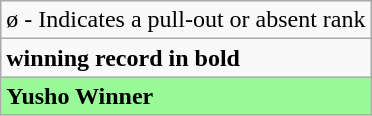<table class="wikitable">
<tr>
<td>ø - Indicates a pull-out or absent rank</td>
</tr>
<tr>
<td><strong>winning record in bold</strong></td>
</tr>
<tr>
<td style="background: PaleGreen;"><strong>Yusho Winner</strong></td>
</tr>
</table>
